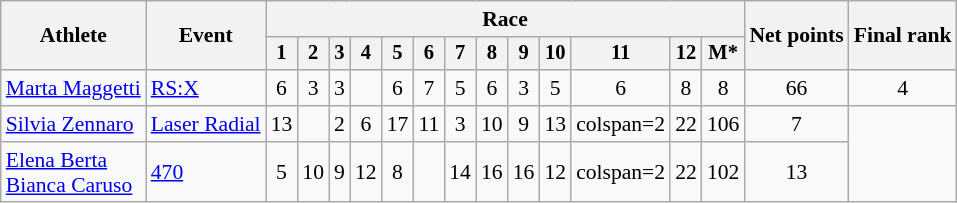<table class="wikitable" style="font-size:90%">
<tr>
<th rowspan="2">Athlete</th>
<th rowspan="2">Event</th>
<th colspan=13>Race</th>
<th rowspan=2>Net points</th>
<th rowspan=2>Final rank</th>
</tr>
<tr style="font-size:95%">
<th>1</th>
<th>2</th>
<th>3</th>
<th>4</th>
<th>5</th>
<th>6</th>
<th>7</th>
<th>8</th>
<th>9</th>
<th>10</th>
<th>11</th>
<th>12</th>
<th>M*</th>
</tr>
<tr align=center>
<td align=left><a href='#'>Marta Maggetti</a></td>
<td align=left><a href='#'>RS:X</a></td>
<td>6</td>
<td>3</td>
<td>3</td>
<td></td>
<td>6</td>
<td>7</td>
<td>5</td>
<td>6</td>
<td>3</td>
<td>5</td>
<td>6</td>
<td>8</td>
<td>8</td>
<td>66</td>
<td>4</td>
</tr>
<tr align=center>
<td align=left><a href='#'>Silvia Zennaro</a></td>
<td align=left><a href='#'>Laser Radial</a></td>
<td>13</td>
<td></td>
<td>2</td>
<td>6</td>
<td>17</td>
<td>11</td>
<td>3</td>
<td>10</td>
<td>9</td>
<td>13</td>
<td>colspan=2 </td>
<td>22</td>
<td>106</td>
<td>7</td>
</tr>
<tr align=center>
<td align=left><a href='#'>Elena Berta</a><br><a href='#'>Bianca Caruso</a></td>
<td align=left><a href='#'>470</a></td>
<td>5</td>
<td>10</td>
<td>9</td>
<td>12</td>
<td>8</td>
<td></td>
<td>14</td>
<td>16</td>
<td>16</td>
<td>12</td>
<td>colspan=2 </td>
<td>22</td>
<td>102</td>
<td>13</td>
</tr>
</table>
